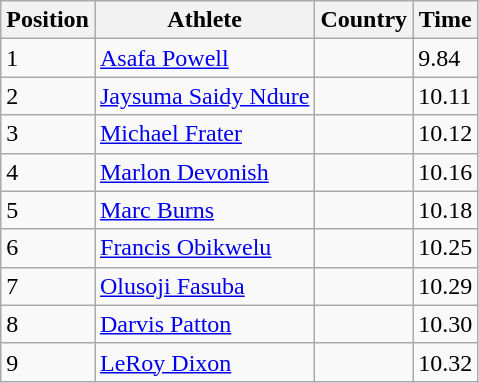<table class="wikitable">
<tr>
<th>Position</th>
<th>Athlete</th>
<th>Country</th>
<th>Time</th>
</tr>
<tr>
<td>1</td>
<td><a href='#'>Asafa Powell</a></td>
<td></td>
<td>9.84</td>
</tr>
<tr>
<td>2</td>
<td><a href='#'>Jaysuma Saidy Ndure</a></td>
<td></td>
<td>10.11</td>
</tr>
<tr>
<td>3</td>
<td><a href='#'>Michael Frater</a></td>
<td></td>
<td>10.12</td>
</tr>
<tr>
<td>4</td>
<td><a href='#'>Marlon Devonish</a></td>
<td></td>
<td>10.16</td>
</tr>
<tr>
<td>5</td>
<td><a href='#'>Marc Burns</a></td>
<td></td>
<td>10.18</td>
</tr>
<tr>
<td>6</td>
<td><a href='#'>Francis Obikwelu</a></td>
<td></td>
<td>10.25</td>
</tr>
<tr>
<td>7</td>
<td><a href='#'>Olusoji Fasuba</a></td>
<td></td>
<td>10.29</td>
</tr>
<tr>
<td>8</td>
<td><a href='#'>Darvis Patton</a></td>
<td></td>
<td>10.30</td>
</tr>
<tr>
<td>9</td>
<td><a href='#'>LeRoy Dixon</a></td>
<td></td>
<td>10.32</td>
</tr>
</table>
